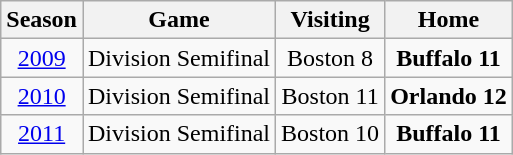<table class="wikitable">
<tr>
<th>Season</th>
<th>Game</th>
<th>Visiting</th>
<th>Home</th>
</tr>
<tr ALIGN=center>
<td><a href='#'>2009</a></td>
<td>Division Semifinal</td>
<td>Boston 8</td>
<td><strong>Buffalo 11</strong></td>
</tr>
<tr ALIGN=center>
<td><a href='#'>2010</a></td>
<td>Division Semifinal</td>
<td>Boston 11</td>
<td><strong>Orlando 12</strong></td>
</tr>
<tr ALIGN=center>
<td><a href='#'>2011</a></td>
<td>Division Semifinal</td>
<td>Boston 10</td>
<td><strong>Buffalo 11</strong></td>
</tr>
</table>
